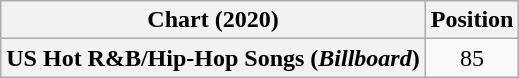<table class="wikitable plainrowheaders" style="text-align:center">
<tr>
<th scope="col">Chart (2020)</th>
<th scope="col">Position</th>
</tr>
<tr>
<th scope="row">US Hot R&B/Hip-Hop Songs (<em>Billboard</em>)</th>
<td>85</td>
</tr>
</table>
